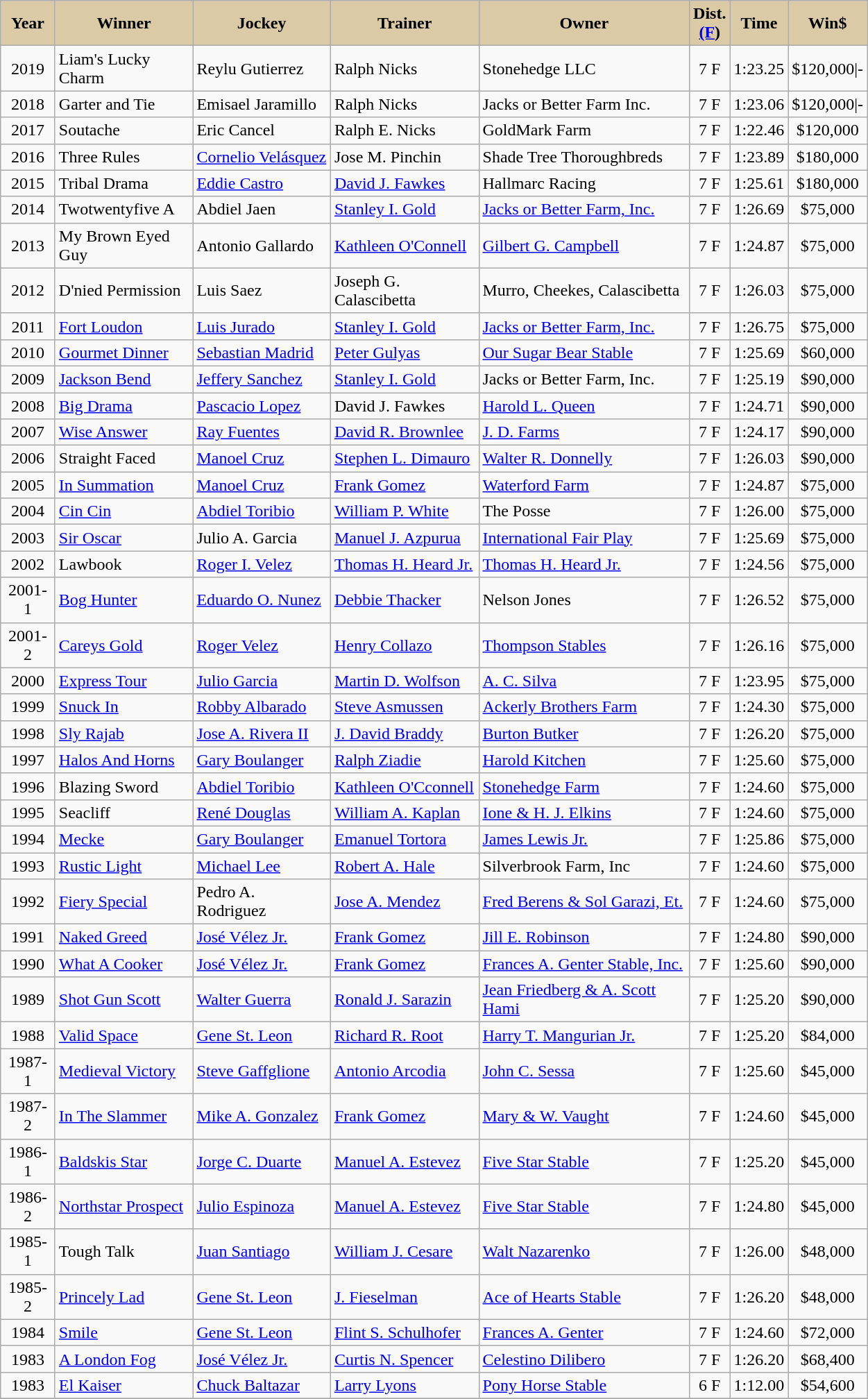<table class="wikitable sortable">
<tr>
<th style="background-color:#DACAA5; width:45px">Year<br></th>
<th style="background-color:#DACAA5; width:125px">Winner<br></th>
<th style="background-color:#DACAA5; width:125px">Jockey<br></th>
<th style="background-color:#DACAA5; width:135px">Trainer<br></th>
<th style="background-color:#DACAA5; width:195px">Owner<br></th>
<th style="background-color:#DACAA5; width:25px">Dist. <a href='#'>(F</a>) <br></th>
<th style="background-color:#DACAA5; width:25px">Time <br></th>
<th style="background-color:#DACAA5; width:30px">Win$ <br></th>
</tr>
<tr>
<td align=center>2019</td>
<td>Liam's Lucky Charm</td>
<td>Reylu Gutierrez</td>
<td>Ralph Nicks</td>
<td>Stonehedge LLC</td>
<td align=center>7 F</td>
<td align=center>1:23.25</td>
<td align=center>$120,000|-</td>
</tr>
<tr>
<td align=center>2018</td>
<td>Garter and Tie</td>
<td>Emisael Jaramillo</td>
<td>Ralph Nicks</td>
<td>Jacks or Better Farm Inc.</td>
<td align=center>7 F</td>
<td align=center>1:23.06</td>
<td align=center>$120,000|-</td>
</tr>
<tr>
<td align=center>2017</td>
<td>Soutache</td>
<td>Eric Cancel</td>
<td>Ralph E. Nicks</td>
<td>GoldMark Farm</td>
<td align=center>7 F</td>
<td align=center>1:22.46</td>
<td align=center>$120,000</td>
</tr>
<tr>
<td align=center>2016</td>
<td>Three Rules</td>
<td><a href='#'>Cornelio Velásquez</a></td>
<td>Jose M. Pinchin</td>
<td>Shade Tree Thoroughbreds</td>
<td align=center>7 F</td>
<td align=center>1:23.89</td>
<td align=center>$180,000</td>
</tr>
<tr>
<td align=center>2015</td>
<td>Tribal Drama</td>
<td><a href='#'>Eddie Castro</a></td>
<td><a href='#'>David J. Fawkes</a></td>
<td>Hallmarc Racing</td>
<td align=center>7 F</td>
<td align=center>1:25.61</td>
<td align=center>$180,000</td>
</tr>
<tr>
<td align=center>2014</td>
<td>Twotwentyfive A</td>
<td>Abdiel Jaen</td>
<td><a href='#'>Stanley I. Gold</a></td>
<td><a href='#'>Jacks or Better Farm, Inc.</a></td>
<td align=center>7 F</td>
<td align=center>1:26.69</td>
<td align=center>$75,000</td>
</tr>
<tr>
<td align=center>2013</td>
<td>My Brown Eyed Guy</td>
<td>Antonio Gallardo</td>
<td><a href='#'>Kathleen O'Connell</a></td>
<td><a href='#'>Gilbert G. Campbell</a></td>
<td align=center>7 F</td>
<td align=center>1:24.87</td>
<td align=center>$75,000</td>
</tr>
<tr>
<td align=center>2012</td>
<td>D'nied Permission</td>
<td>Luis Saez</td>
<td>Joseph G. Calascibetta</td>
<td>Murro, Cheekes, Calascibetta</td>
<td align=center>7 F</td>
<td align=center>1:26.03</td>
<td align=center>$75,000</td>
</tr>
<tr>
<td align=center>2011</td>
<td><a href='#'>Fort Loudon</a></td>
<td><a href='#'>Luis Jurado</a></td>
<td><a href='#'>Stanley I. Gold</a></td>
<td><a href='#'>Jacks or Better Farm, Inc.</a></td>
<td align=center>7 F</td>
<td align=center>1:26.75</td>
<td align=center>$75,000</td>
</tr>
<tr>
<td align=center>2010</td>
<td><a href='#'>Gourmet Dinner</a></td>
<td><a href='#'>Sebastian Madrid</a></td>
<td><a href='#'>Peter Gulyas</a></td>
<td><a href='#'>Our Sugar Bear Stable</a></td>
<td align=center>7 F</td>
<td align=center>1:25.69</td>
<td align=center>$60,000</td>
</tr>
<tr>
<td align=center>2009</td>
<td><a href='#'>Jackson Bend</a></td>
<td><a href='#'>Jeffery Sanchez</a></td>
<td><a href='#'>Stanley I. Gold</a></td>
<td>Jacks or Better Farm, Inc.</td>
<td align=center>7 F</td>
<td align=center>1:25.19</td>
<td align=center>$90,000</td>
</tr>
<tr>
<td align=center>2008</td>
<td><a href='#'>Big Drama</a></td>
<td><a href='#'>Pascacio Lopez</a></td>
<td>David J. Fawkes</td>
<td><a href='#'>Harold L. Queen</a></td>
<td align=center>7 F</td>
<td align=center>1:24.71</td>
<td align=center>$90,000</td>
</tr>
<tr>
<td align=center>2007</td>
<td><a href='#'>Wise Answer</a></td>
<td><a href='#'>Ray Fuentes</a></td>
<td><a href='#'>David R. Brownlee</a></td>
<td><a href='#'>J. D. Farms</a></td>
<td align=center>7 F</td>
<td align=center>1:24.17</td>
<td align=center>$90,000</td>
</tr>
<tr>
<td align=center>2006</td>
<td>Straight Faced</td>
<td><a href='#'>Manoel Cruz</a></td>
<td><a href='#'>Stephen L. Dimauro</a></td>
<td><a href='#'>Walter R. Donnelly</a></td>
<td align=center>7 F</td>
<td align=center>1:26.03</td>
<td align=center>$90,000</td>
</tr>
<tr>
<td align=center>2005</td>
<td><a href='#'>In Summation</a></td>
<td><a href='#'>Manoel Cruz</a></td>
<td><a href='#'>Frank Gomez</a></td>
<td><a href='#'>Waterford Farm</a></td>
<td align=center>7 F</td>
<td align=center>1:24.87</td>
<td align=center>$75,000</td>
</tr>
<tr>
<td align=center>2004</td>
<td><a href='#'>Cin Cin</a></td>
<td><a href='#'>Abdiel Toribio</a></td>
<td><a href='#'>William P. White</a></td>
<td>The Posse</td>
<td align=center>7 F</td>
<td align=center>1:26.00</td>
<td align=center>$75,000</td>
</tr>
<tr>
<td align=center>2003</td>
<td><a href='#'>Sir Oscar</a></td>
<td>Julio A. Garcia</td>
<td><a href='#'>Manuel J. Azpurua</a></td>
<td><a href='#'>International Fair Play</a></td>
<td align=center>7 F</td>
<td align=center>1:25.69</td>
<td align=center>$75,000</td>
</tr>
<tr>
<td align=center>2002</td>
<td>Lawbook</td>
<td><a href='#'>Roger I. Velez</a></td>
<td><a href='#'>Thomas H. Heard Jr.</a></td>
<td><a href='#'>Thomas H. Heard Jr.</a></td>
<td align=center>7 F</td>
<td align=center>1:24.56</td>
<td align=center>$75,000</td>
</tr>
<tr>
<td align=center>2001-1</td>
<td><a href='#'>Bog Hunter</a></td>
<td><a href='#'>Eduardo O. Nunez</a></td>
<td><a href='#'>Debbie Thacker</a></td>
<td>Nelson Jones</td>
<td align=center>7 F</td>
<td align=center>1:26.52</td>
<td align=center>$75,000</td>
</tr>
<tr>
<td align=center>2001-2</td>
<td><a href='#'>Careys Gold</a></td>
<td><a href='#'>Roger Velez</a></td>
<td><a href='#'>Henry Collazo</a></td>
<td><a href='#'>Thompson Stables</a></td>
<td align=center>7 F</td>
<td align=center>1:26.16</td>
<td align=center>$75,000</td>
</tr>
<tr>
<td align=center>2000</td>
<td><a href='#'>Express Tour</a></td>
<td><a href='#'>Julio Garcia</a></td>
<td><a href='#'>Martin D. Wolfson</a></td>
<td><a href='#'>A. C. Silva</a></td>
<td align=center>7 F</td>
<td align=center>1:23.95</td>
<td align=center>$75,000</td>
</tr>
<tr>
<td align=center>1999</td>
<td><a href='#'>Snuck In</a></td>
<td><a href='#'>Robby Albarado</a></td>
<td><a href='#'>Steve Asmussen</a></td>
<td><a href='#'>Ackerly Brothers Farm</a></td>
<td align=center>7 F</td>
<td align=center>1:24.30</td>
<td align=center>$75,000</td>
</tr>
<tr>
<td align=center>1998</td>
<td><a href='#'>Sly Rajab</a></td>
<td><a href='#'>Jose A. Rivera II</a></td>
<td><a href='#'>J. David Braddy</a></td>
<td><a href='#'>Burton Butker</a></td>
<td align=center>7 F</td>
<td align=center>1:26.20</td>
<td align=center>$75,000</td>
</tr>
<tr>
<td align=center>1997</td>
<td><a href='#'>Halos And Horns</a></td>
<td><a href='#'>Gary Boulanger</a></td>
<td><a href='#'>Ralph Ziadie</a></td>
<td><a href='#'>Harold Kitchen</a></td>
<td align=center>7 F</td>
<td align=center>1:25.60</td>
<td align=center>$75,000</td>
</tr>
<tr>
<td align=center>1996</td>
<td>Blazing Sword</td>
<td><a href='#'>Abdiel Toribio</a></td>
<td><a href='#'>Kathleen O'Cconnell</a></td>
<td><a href='#'>Stonehedge Farm</a></td>
<td align=center>7 F</td>
<td align=center>1:24.60</td>
<td align=center>$75,000</td>
</tr>
<tr>
<td align=center>1995</td>
<td>Seacliff</td>
<td><a href='#'>René Douglas</a></td>
<td><a href='#'>William A. Kaplan</a></td>
<td><a href='#'>Ione & H. J. Elkins</a></td>
<td align=center>7 F</td>
<td align=center>1:24.60</td>
<td align=center>$75,000</td>
</tr>
<tr>
<td align=center>1994</td>
<td><a href='#'>Mecke</a></td>
<td><a href='#'>Gary Boulanger</a></td>
<td><a href='#'>Emanuel Tortora</a></td>
<td><a href='#'>James Lewis Jr.</a></td>
<td align=center>7 F</td>
<td align=center>1:25.86</td>
<td align=center>$75,000</td>
</tr>
<tr>
<td align=center>1993</td>
<td><a href='#'>Rustic Light</a></td>
<td><a href='#'>Michael Lee</a></td>
<td><a href='#'>Robert A. Hale</a></td>
<td>Silverbrook Farm, Inc</td>
<td align=center>7 F</td>
<td align=center>1:24.60</td>
<td align=center>$75,000</td>
</tr>
<tr>
<td align=center>1992</td>
<td><a href='#'>Fiery Special</a></td>
<td>Pedro A. Rodriguez</td>
<td><a href='#'>Jose A. Mendez</a></td>
<td><a href='#'>Fred Berens & Sol Garazi, Et.</a></td>
<td align=center>7 F</td>
<td align=center>1:24.60</td>
<td align=center>$75,000</td>
</tr>
<tr>
<td align=center>1991</td>
<td><a href='#'>Naked Greed</a></td>
<td><a href='#'>José Vélez Jr.</a></td>
<td><a href='#'>Frank Gomez</a></td>
<td><a href='#'>Jill E. Robinson</a></td>
<td align=center>7 F</td>
<td align=center>1:24.80</td>
<td align=center>$90,000</td>
</tr>
<tr>
<td align=center>1990</td>
<td><a href='#'>What A Cooker</a></td>
<td><a href='#'>José Vélez Jr.</a></td>
<td><a href='#'>Frank Gomez</a></td>
<td><a href='#'>Frances A. Genter Stable, Inc.</a></td>
<td align=center>7 F</td>
<td align=center>1:25.60</td>
<td align=center>$90,000</td>
</tr>
<tr>
<td align=center>1989</td>
<td><a href='#'>Shot Gun Scott</a></td>
<td><a href='#'>Walter Guerra</a></td>
<td><a href='#'>Ronald J. Sarazin</a></td>
<td><a href='#'>Jean Friedberg & A. Scott Hami</a></td>
<td align=center>7 F</td>
<td align=center>1:25.20</td>
<td align=center>$90,000</td>
</tr>
<tr>
<td align=center>1988</td>
<td><a href='#'>Valid Space</a></td>
<td><a href='#'>Gene St. Leon</a></td>
<td><a href='#'>Richard R. Root</a></td>
<td><a href='#'>Harry T. Mangurian Jr.</a></td>
<td align=center>7 F</td>
<td align=center>1:25.20</td>
<td align=center>$84,000</td>
</tr>
<tr>
<td align=center>1987-1</td>
<td><a href='#'>Medieval Victory</a></td>
<td><a href='#'>Steve Gaffglione</a></td>
<td><a href='#'>Antonio Arcodia</a></td>
<td><a href='#'>John C. Sessa</a></td>
<td align=center>7 F</td>
<td align=center>1:25.60</td>
<td align=center>$45,000</td>
</tr>
<tr>
<td align=center>1987-2</td>
<td><a href='#'>In The Slammer</a></td>
<td><a href='#'>Mike A. Gonzalez</a></td>
<td><a href='#'>Frank Gomez</a></td>
<td><a href='#'>Mary & W. Vaught</a></td>
<td align=center>7 F</td>
<td align=center>1:24.60</td>
<td align=center>$45,000</td>
</tr>
<tr>
<td align=center>1986-1</td>
<td><a href='#'>Baldskis Star</a></td>
<td><a href='#'>Jorge C. Duarte</a></td>
<td><a href='#'>Manuel A. Estevez</a></td>
<td><a href='#'>Five Star Stable</a></td>
<td align=center>7 F</td>
<td align=center>1:25.20</td>
<td align=center>$45,000</td>
</tr>
<tr>
<td align=center>1986-2</td>
<td><a href='#'>Northstar Prospect</a></td>
<td><a href='#'>Julio Espinoza</a></td>
<td><a href='#'>Manuel A. Estevez</a></td>
<td><a href='#'>Five Star Stable</a></td>
<td align=center>7 F</td>
<td align=center>1:24.80</td>
<td align=center>$45,000</td>
</tr>
<tr>
<td align=center>1985-1</td>
<td>Tough Talk</td>
<td><a href='#'>Juan Santiago</a></td>
<td><a href='#'>William J. Cesare</a></td>
<td><a href='#'>Walt Nazarenko</a></td>
<td align=center>7 F</td>
<td align=center>1:26.00</td>
<td align=center>$48,000</td>
</tr>
<tr>
<td align=center>1985-2</td>
<td><a href='#'>Princely Lad</a></td>
<td><a href='#'>Gene St. Leon</a></td>
<td><a href='#'>J. Fieselman</a></td>
<td><a href='#'>Ace of Hearts Stable</a></td>
<td align=center>7 F</td>
<td align=center>1:26.20</td>
<td align=center>$48,000</td>
</tr>
<tr>
<td align=center>1984</td>
<td><a href='#'>Smile</a></td>
<td><a href='#'>Gene St. Leon</a></td>
<td><a href='#'>Flint S. Schulhofer</a></td>
<td><a href='#'>Frances A. Genter</a></td>
<td align=center>7 F</td>
<td align=center>1:24.60</td>
<td align=center>$72,000</td>
</tr>
<tr>
<td align=center>1983</td>
<td><a href='#'>A London Fog</a></td>
<td><a href='#'>José Vélez Jr.</a></td>
<td><a href='#'>Curtis N. Spencer</a></td>
<td><a href='#'>Celestino Dilibero</a></td>
<td align=center>7 F</td>
<td align=center>1:26.20</td>
<td align=center>$68,400</td>
</tr>
<tr>
<td align=center>1983</td>
<td><a href='#'>El Kaiser</a></td>
<td><a href='#'>Chuck Baltazar</a></td>
<td><a href='#'>Larry Lyons</a></td>
<td><a href='#'>Pony Horse Stable</a></td>
<td align=center>6 F</td>
<td align=center>1:12.00</td>
<td align=center>$54,600</td>
</tr>
<tr>
</tr>
</table>
